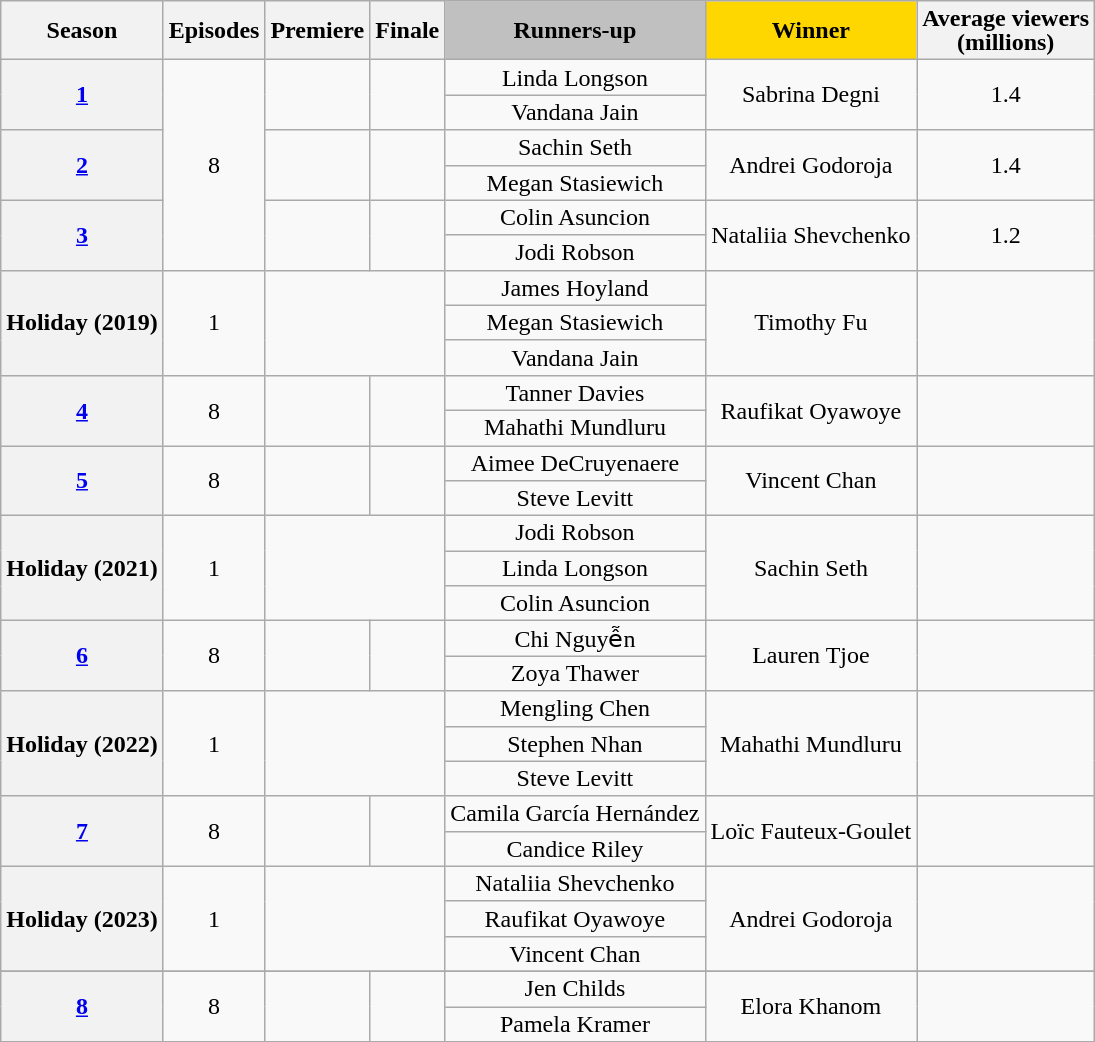<table class=wikitable  style=text-align:center;line-height:16px>
<tr>
<th scope=col>Season</th>
<th scope=col>Episodes</th>
<th scope=col>Premiere</th>
<th scope=col>Finale</th>
<th style=background:silver>Runners-up</th>
<th style=background:gold>Winner</th>
<th scope=col>Average viewers<br>(millions)</th>
</tr>
<tr>
<th scope=row rowspan=2><a href='#'>1</a></th>
<td rowspan=6>8</td>
<td rowspan=2></td>
<td rowspan=2></td>
<td rowspan=1>Linda Longson</td>
<td rowspan=2>Sabrina Degni</td>
<td rowspan=2>1.4</td>
</tr>
<tr>
<td>Vandana Jain</td>
</tr>
<tr>
<th rowspan=2 scope=row><a href='#'>2</a></th>
<td rowspan=2></td>
<td rowspan=2></td>
<td rowspan=1>Sachin Seth</td>
<td rowspan=2>Andrei Godoroja</td>
<td rowspan=2>1.4</td>
</tr>
<tr>
<td>Megan Stasiewich</td>
</tr>
<tr>
<th scope=row rowspan=2><a href='#'>3</a></th>
<td rowspan=2></td>
<td rowspan=2></td>
<td rowspan=1>Colin Asuncion</td>
<td rowspan=2>Nataliia Shevchenko</td>
<td rowspan=2>1.2</td>
</tr>
<tr>
<td>Jodi Robson</td>
</tr>
<tr>
<th scope=row rowspan=3>Holiday (2019)</th>
<td rowspan=3>1</td>
<td rowspan=3 colspan=2></td>
<td>James Hoyland</td>
<td rowspan=3>Timothy Fu</td>
<td rowspan=3></td>
</tr>
<tr>
<td>Megan Stasiewich</td>
</tr>
<tr>
<td>Vandana Jain</td>
</tr>
<tr>
<th scope=row rowspan=2><a href='#'>4</a></th>
<td rowspan=2>8</td>
<td rowspan=2></td>
<td rowspan=2></td>
<td rowspan=1>Tanner Davies</td>
<td rowspan=2>Raufikat Oyawoye</td>
<td rowspan=2></td>
</tr>
<tr>
<td>Mahathi Mundluru</td>
</tr>
<tr>
<th scope=row rowspan=2><a href='#'>5</a></th>
<td rowspan=2>8</td>
<td rowspan=2></td>
<td rowspan=2></td>
<td>Aimee DeCruyenaere</td>
<td rowspan=2>Vincent Chan</td>
<td rowspan=2></td>
</tr>
<tr>
<td>Steve Levitt</td>
</tr>
<tr>
<th scope=row rowspan=3>Holiday (2021)</th>
<td rowspan=3>1</td>
<td rowspan=3 colspan=2></td>
<td>Jodi Robson</td>
<td rowspan=3>Sachin Seth</td>
<td rowspan=3></td>
</tr>
<tr>
<td>Linda Longson</td>
</tr>
<tr>
<td>Colin Asuncion</td>
</tr>
<tr>
<th scope=row rowspan=2><a href='#'>6</a></th>
<td rowspan=2>8</td>
<td rowspan=2></td>
<td rowspan=2></td>
<td>Chi Nguyễn</td>
<td rowspan=2>Lauren Tjoe</td>
<td rowspan=2></td>
</tr>
<tr>
<td>Zoya Thawer</td>
</tr>
<tr>
<th scope=row rowspan=3>Holiday (2022)</th>
<td rowspan=3>1</td>
<td rowspan=3 colspan=2></td>
<td>Mengling Chen</td>
<td rowspan=3>Mahathi Mundluru</td>
<td rowspan=3></td>
</tr>
<tr>
<td>Stephen Nhan</td>
</tr>
<tr>
<td>Steve Levitt</td>
</tr>
<tr>
<th scope=row rowspan=2><a href='#'>7</a></th>
<td rowspan=2>8</td>
<td rowspan=2></td>
<td rowspan=2></td>
<td>Camila García Hernández</td>
<td rowspan=2>Loïc Fauteux-Goulet</td>
<td rowspan=2></td>
</tr>
<tr>
<td>Candice Riley</td>
</tr>
<tr>
<th scope=row rowspan=3>Holiday (2023)</th>
<td rowspan=3>1</td>
<td rowspan=3 colspan=2></td>
<td>Nataliia Shevchenko</td>
<td rowspan=3>Andrei Godoroja</td>
<td rowspan=3></td>
</tr>
<tr>
<td>Raufikat Oyawoye</td>
</tr>
<tr>
<td>Vincent Chan</td>
</tr>
<tr>
</tr>
<tr>
<th scope=row rowspan=2><a href='#'>8</a></th>
<td rowspan=2>8</td>
<td rowspan=2></td>
<td rowspan=2></td>
<td>Jen Childs</td>
<td rowspan=2>Elora Khanom</td>
<td rowspan=2></td>
</tr>
<tr>
<td>Pamela Kramer</td>
</tr>
<tr>
</tr>
</table>
